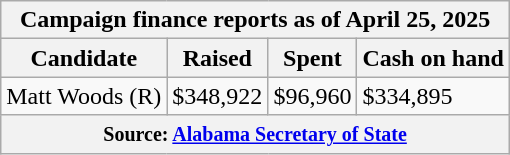<table class="wikitable sortable">
<tr>
<th colspan=4>Campaign finance reports as of April 25, 2025</th>
</tr>
<tr style="text-align:center;">
<th>Candidate</th>
<th>Raised</th>
<th>Spent</th>
<th>Cash on hand</th>
</tr>
<tr>
<td>Matt Woods (R)</td>
<td>$348,922</td>
<td>$96,960</td>
<td>$334,895</td>
</tr>
<tr>
<th colspan="4"><small>Source: <a href='#'>Alabama Secretary of State</a></small></th>
</tr>
</table>
